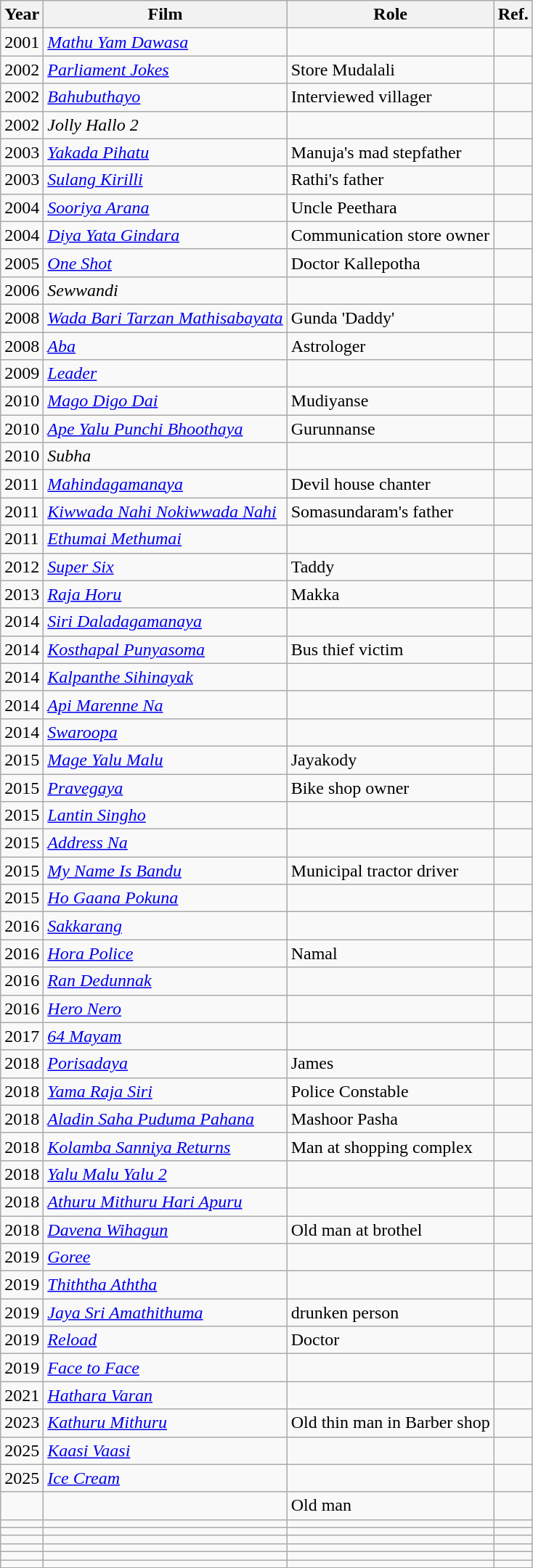<table class="wikitable">
<tr>
<th>Year</th>
<th>Film</th>
<th>Role</th>
<th>Ref.</th>
</tr>
<tr>
<td>2001</td>
<td><em><a href='#'>Mathu Yam Dawasa</a></em></td>
<td></td>
<td></td>
</tr>
<tr>
<td>2002</td>
<td><em><a href='#'>Parliament Jokes</a></em></td>
<td>Store Mudalali</td>
<td></td>
</tr>
<tr>
<td>2002</td>
<td><em><a href='#'>Bahubuthayo</a></em></td>
<td>Interviewed villager</td>
<td></td>
</tr>
<tr>
<td>2002</td>
<td><em>Jolly Hallo 2</em></td>
<td></td>
<td></td>
</tr>
<tr>
<td>2003</td>
<td><em><a href='#'>Yakada Pihatu</a></em></td>
<td>Manuja's mad stepfather</td>
<td></td>
</tr>
<tr>
<td>2003</td>
<td><em><a href='#'>Sulang Kirilli</a></em></td>
<td>Rathi's father</td>
<td></td>
</tr>
<tr>
<td>2004</td>
<td><em><a href='#'>Sooriya Arana</a></em></td>
<td>Uncle Peethara</td>
<td></td>
</tr>
<tr>
<td>2004</td>
<td><em><a href='#'>Diya Yata Gindara</a></em></td>
<td>Communication store owner</td>
<td></td>
</tr>
<tr>
<td>2005</td>
<td><em><a href='#'>One Shot</a></em></td>
<td>Doctor Kallepotha</td>
<td></td>
</tr>
<tr>
<td>2006</td>
<td><em>Sewwandi</em></td>
<td></td>
<td></td>
</tr>
<tr>
<td>2008</td>
<td><em><a href='#'>Wada Bari Tarzan Mathisabayata</a></em></td>
<td>Gunda 'Daddy'</td>
<td></td>
</tr>
<tr>
<td>2008</td>
<td><em><a href='#'>Aba</a></em></td>
<td>Astrologer</td>
<td></td>
</tr>
<tr>
<td>2009</td>
<td><em><a href='#'>Leader</a></em></td>
<td></td>
<td></td>
</tr>
<tr>
<td>2010</td>
<td><em><a href='#'>Mago Digo Dai</a></em></td>
<td>Mudiyanse</td>
<td></td>
</tr>
<tr>
<td>2010</td>
<td><em><a href='#'>Ape Yalu Punchi Bhoothaya</a></em></td>
<td>Gurunnanse</td>
<td></td>
</tr>
<tr>
<td>2010</td>
<td><em>Subha</em></td>
<td></td>
<td></td>
</tr>
<tr>
<td>2011</td>
<td><em><a href='#'>Mahindagamanaya</a></em></td>
<td>Devil house chanter</td>
<td></td>
</tr>
<tr>
<td>2011</td>
<td><em><a href='#'>Kiwwada Nahi Nokiwwada Nahi</a></em></td>
<td>Somasundaram's father</td>
<td></td>
</tr>
<tr>
<td>2011</td>
<td><em><a href='#'>Ethumai Methumai</a></em></td>
<td></td>
<td></td>
</tr>
<tr>
<td>2012</td>
<td><em><a href='#'>Super Six</a></em></td>
<td>Taddy</td>
<td></td>
</tr>
<tr>
<td>2013</td>
<td><em><a href='#'>Raja Horu</a></em></td>
<td>Makka</td>
<td></td>
</tr>
<tr>
<td>2014</td>
<td><em><a href='#'>Siri Daladagamanaya</a></em></td>
<td></td>
<td></td>
</tr>
<tr>
<td>2014</td>
<td><em><a href='#'>Kosthapal Punyasoma</a></em></td>
<td>Bus thief victim</td>
<td></td>
</tr>
<tr>
<td>2014</td>
<td><em><a href='#'>Kalpanthe Sihinayak</a></em></td>
<td></td>
<td></td>
</tr>
<tr>
<td>2014</td>
<td><em><a href='#'>Api Marenne Na</a></em></td>
<td></td>
<td></td>
</tr>
<tr>
<td>2014</td>
<td><em><a href='#'>Swaroopa</a></em></td>
<td></td>
<td></td>
</tr>
<tr>
<td>2015</td>
<td><em><a href='#'>Mage Yalu Malu</a></em></td>
<td>Jayakody</td>
<td></td>
</tr>
<tr>
<td>2015</td>
<td><em><a href='#'>Pravegaya</a></em></td>
<td>Bike shop owner</td>
<td></td>
</tr>
<tr>
<td>2015</td>
<td><em><a href='#'>Lantin Singho</a></em></td>
<td></td>
<td></td>
</tr>
<tr>
<td>2015</td>
<td><em><a href='#'>Address Na</a></em></td>
<td></td>
<td></td>
</tr>
<tr>
<td>2015</td>
<td><em><a href='#'>My Name Is Bandu</a></em></td>
<td>Municipal tractor driver</td>
<td></td>
</tr>
<tr>
<td>2015</td>
<td><em><a href='#'>Ho Gaana Pokuna</a></em></td>
<td></td>
<td></td>
</tr>
<tr>
<td>2016</td>
<td><em><a href='#'>Sakkarang</a></em></td>
<td></td>
<td></td>
</tr>
<tr>
<td>2016</td>
<td><em><a href='#'>Hora Police</a></em></td>
<td>Namal</td>
<td></td>
</tr>
<tr>
<td>2016</td>
<td><em><a href='#'>Ran Dedunnak</a></em></td>
<td></td>
<td></td>
</tr>
<tr>
<td>2016</td>
<td><em><a href='#'>Hero Nero</a></em></td>
<td></td>
<td></td>
</tr>
<tr>
<td>2017</td>
<td><em><a href='#'>64 Mayam</a></em></td>
<td></td>
<td></td>
</tr>
<tr>
<td>2018</td>
<td><em><a href='#'>Porisadaya</a></em></td>
<td>James</td>
<td></td>
</tr>
<tr>
<td>2018</td>
<td><em><a href='#'>Yama Raja Siri</a></em></td>
<td>Police Constable</td>
<td></td>
</tr>
<tr>
<td>2018</td>
<td><em><a href='#'>Aladin Saha Puduma Pahana</a></em></td>
<td>Mashoor Pasha</td>
<td></td>
</tr>
<tr>
<td>2018</td>
<td><em><a href='#'>Kolamba Sanniya Returns</a></em></td>
<td>Man at shopping complex</td>
<td></td>
</tr>
<tr>
<td>2018</td>
<td><em><a href='#'>Yalu Malu Yalu 2</a></em></td>
<td></td>
<td></td>
</tr>
<tr>
<td>2018</td>
<td><em><a href='#'>Athuru Mithuru Hari Apuru</a></em></td>
<td></td>
<td></td>
</tr>
<tr>
<td>2018</td>
<td><em><a href='#'>Davena Wihagun</a></em></td>
<td>Old man at brothel</td>
<td></td>
</tr>
<tr>
<td>2019</td>
<td><em><a href='#'>Goree</a></em></td>
<td> </td>
<td></td>
</tr>
<tr>
<td>2019</td>
<td><em><a href='#'>Thiththa Aththa</a></em></td>
<td></td>
<td></td>
</tr>
<tr>
<td>2019</td>
<td><em><a href='#'>Jaya Sri Amathithuma</a></em></td>
<td>drunken person</td>
<td></td>
</tr>
<tr>
<td>2019</td>
<td><em><a href='#'>Reload</a></em></td>
<td>Doctor</td>
<td></td>
</tr>
<tr>
<td>2019</td>
<td><em><a href='#'>Face to Face</a></em></td>
<td></td>
<td></td>
</tr>
<tr>
<td>2021</td>
<td><em><a href='#'>Hathara Varan</a></em></td>
<td></td>
<td></td>
</tr>
<tr>
<td>2023</td>
<td><em><a href='#'>Kathuru Mithuru</a></em></td>
<td>Old thin man in Barber shop</td>
<td></td>
</tr>
<tr>
<td>2025</td>
<td><em><a href='#'>Kaasi Vaasi</a></em></td>
<td></td>
<td></td>
</tr>
<tr>
<td>2025</td>
<td><em><a href='#'>Ice Cream</a></em></td>
<td></td>
<td></td>
</tr>
<tr>
<td></td>
<td></td>
<td>Old man</td>
<td></td>
</tr>
<tr>
<td></td>
<td></td>
<td></td>
<td></td>
</tr>
<tr>
<td></td>
<td></td>
<td></td>
<td></td>
</tr>
<tr>
<td></td>
<td></td>
<td></td>
<td></td>
</tr>
<tr>
<td></td>
<td></td>
<td></td>
<td></td>
</tr>
<tr>
<td></td>
<td></td>
<td></td>
<td></td>
</tr>
<tr>
<td></td>
<td></td>
<td></td>
<td></td>
</tr>
</table>
